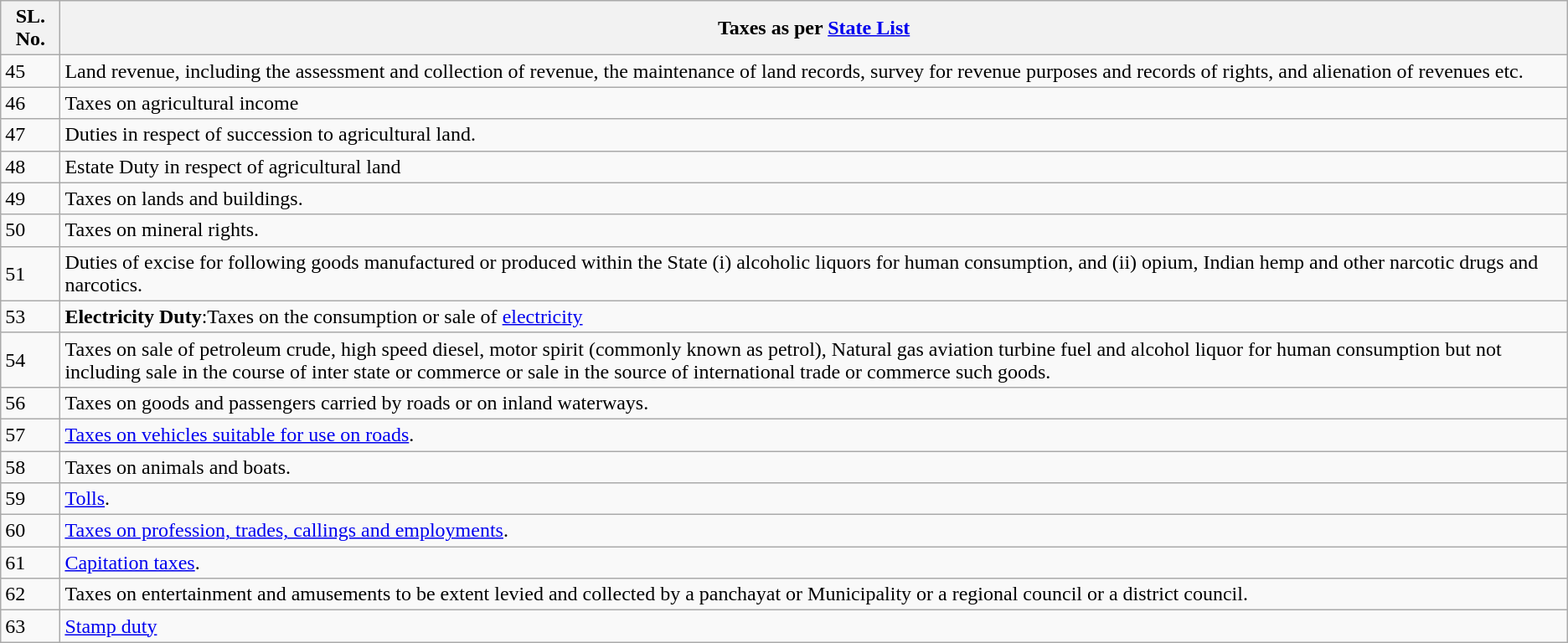<table class="wikitable">
<tr>
<th>SL. No.</th>
<th><strong>Taxes as per <a href='#'>State List</a></strong></th>
</tr>
<tr>
<td>45</td>
<td>Land revenue, including the assessment and collection of revenue, the maintenance of land records, survey for revenue purposes and records of rights, and alienation of revenues etc.</td>
</tr>
<tr>
<td>46</td>
<td>Taxes on agricultural income</td>
</tr>
<tr>
<td>47</td>
<td>Duties in respect of succession to agricultural land.</td>
</tr>
<tr>
<td>48</td>
<td>Estate Duty in respect of agricultural land</td>
</tr>
<tr>
<td>49</td>
<td>Taxes on lands and buildings.</td>
</tr>
<tr>
<td>50</td>
<td>Taxes on mineral rights.</td>
</tr>
<tr>
<td>51</td>
<td>Duties of excise for following goods manufactured or produced within the State (i) alcoholic liquors for human consumption, and (ii) opium, Indian hemp and other narcotic drugs and narcotics.</td>
</tr>
<tr>
<td>53</td>
<td><strong>Electricity Duty</strong>:Taxes on the consumption or sale of <a href='#'>electricity</a></td>
</tr>
<tr>
<td>54</td>
<td>Taxes on sale of petroleum crude, high speed diesel, motor spirit (commonly known as petrol), Natural gas aviation turbine fuel and alcohol liquor for human consumption but not including sale in the course of inter state or commerce or sale in the source of international trade or commerce such goods.</td>
</tr>
<tr>
<td>56</td>
<td>Taxes on goods and passengers carried by roads or on inland waterways.</td>
</tr>
<tr>
<td>57</td>
<td><a href='#'>Taxes on vehicles suitable for use on roads</a>.</td>
</tr>
<tr>
<td>58</td>
<td>Taxes on animals and boats.</td>
</tr>
<tr>
<td>59</td>
<td><a href='#'>Tolls</a>.</td>
</tr>
<tr>
<td>60</td>
<td><a href='#'>Taxes on profession, trades, callings and employments</a>.</td>
</tr>
<tr>
<td>61</td>
<td><a href='#'>Capitation taxes</a>.</td>
</tr>
<tr>
<td>62</td>
<td>Taxes on entertainment and amusements to be extent levied and collected by a panchayat or Municipality or a regional council or a district council.</td>
</tr>
<tr>
<td>63</td>
<td><a href='#'>Stamp duty</a></td>
</tr>
</table>
